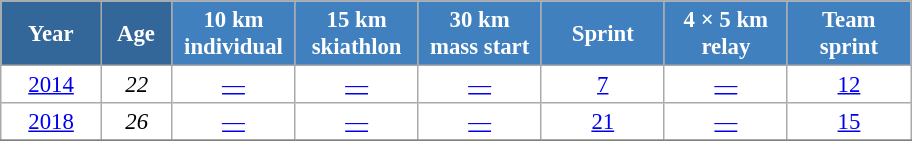<table class="wikitable" style="font-size:95%; text-align:center; border:grey solid 1px; border-collapse:collapse; background:#ffffff;">
<tr>
<th style="background-color:#369; color:white; width:60px;"> Year </th>
<th style="background-color:#369; color:white; width:40px;"> Age </th>
<th style="background-color:#4180be; color:white; width:75px;"> 10 km <br> individual </th>
<th style="background-color:#4180be; color:white; width:75px;"> 15 km <br> skiathlon </th>
<th style="background-color:#4180be; color:white; width:75px;"> 30 km <br> mass start </th>
<th style="background-color:#4180be; color:white; width:75px;"> Sprint </th>
<th style="background-color:#4180be; color:white; width:75px;"> 4 × 5 km <br> relay </th>
<th style="background-color:#4180be; color:white; width:75px;"> Team <br> sprint </th>
</tr>
<tr>
<td><a href='#'>2014</a></td>
<td><em>22</em></td>
<td><a href='#'>—</a></td>
<td><a href='#'>—</a></td>
<td><a href='#'>—</a></td>
<td><a href='#'>7</a></td>
<td><a href='#'>—</a></td>
<td><a href='#'>12</a></td>
</tr>
<tr>
<td><a href='#'>2018</a></td>
<td><em>26</em></td>
<td><a href='#'>—</a></td>
<td><a href='#'>—</a></td>
<td><a href='#'>—</a></td>
<td><a href='#'>21</a></td>
<td><a href='#'>—</a></td>
<td><a href='#'>15</a></td>
</tr>
<tr>
</tr>
</table>
